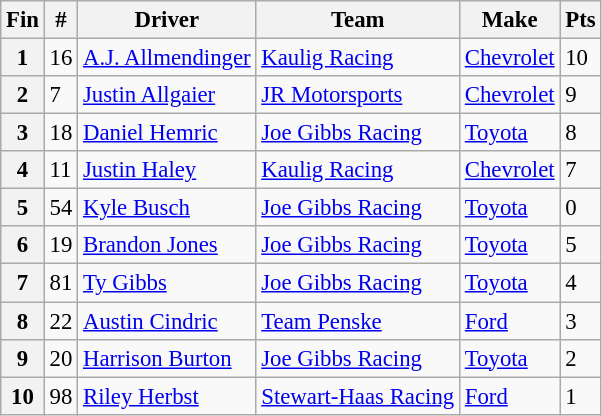<table class="wikitable" style="font-size:95%">
<tr>
<th>Fin</th>
<th>#</th>
<th>Driver</th>
<th>Team</th>
<th>Make</th>
<th>Pts</th>
</tr>
<tr>
<th>1</th>
<td>16</td>
<td><a href='#'>A.J. Allmendinger</a></td>
<td><a href='#'>Kaulig Racing</a></td>
<td><a href='#'>Chevrolet</a></td>
<td>10</td>
</tr>
<tr>
<th>2</th>
<td>7</td>
<td><a href='#'>Justin Allgaier</a></td>
<td><a href='#'>JR Motorsports</a></td>
<td><a href='#'>Chevrolet</a></td>
<td>9</td>
</tr>
<tr>
<th>3</th>
<td>18</td>
<td><a href='#'>Daniel Hemric</a></td>
<td><a href='#'>Joe Gibbs Racing</a></td>
<td><a href='#'>Toyota</a></td>
<td>8</td>
</tr>
<tr>
<th>4</th>
<td>11</td>
<td><a href='#'>Justin Haley</a></td>
<td><a href='#'>Kaulig Racing</a></td>
<td><a href='#'>Chevrolet</a></td>
<td>7</td>
</tr>
<tr>
<th>5</th>
<td>54</td>
<td><a href='#'>Kyle Busch</a></td>
<td><a href='#'>Joe Gibbs Racing</a></td>
<td><a href='#'>Toyota</a></td>
<td>0</td>
</tr>
<tr>
<th>6</th>
<td>19</td>
<td><a href='#'>Brandon Jones</a></td>
<td><a href='#'>Joe Gibbs Racing</a></td>
<td><a href='#'>Toyota</a></td>
<td>5</td>
</tr>
<tr>
<th>7</th>
<td>81</td>
<td><a href='#'>Ty Gibbs</a></td>
<td><a href='#'>Joe Gibbs Racing</a></td>
<td><a href='#'>Toyota</a></td>
<td>4</td>
</tr>
<tr>
<th>8</th>
<td>22</td>
<td><a href='#'>Austin Cindric</a></td>
<td><a href='#'>Team Penske</a></td>
<td><a href='#'>Ford</a></td>
<td>3</td>
</tr>
<tr>
<th>9</th>
<td>20</td>
<td><a href='#'>Harrison Burton</a></td>
<td><a href='#'>Joe Gibbs Racing</a></td>
<td><a href='#'>Toyota</a></td>
<td>2</td>
</tr>
<tr>
<th>10</th>
<td>98</td>
<td><a href='#'>Riley Herbst</a></td>
<td><a href='#'>Stewart-Haas Racing</a></td>
<td><a href='#'>Ford</a></td>
<td>1</td>
</tr>
</table>
